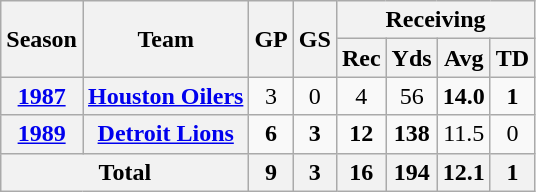<table class="wikitable" style="text-align: center;">
<tr>
<th rowspan="2">Season</th>
<th rowspan="2">Team</th>
<th rowspan="2">GP</th>
<th rowspan="2">GS</th>
<th colspan="4">Receiving</th>
</tr>
<tr>
<th>Rec</th>
<th>Yds</th>
<th>Avg</th>
<th>TD</th>
</tr>
<tr>
<th><a href='#'>1987</a></th>
<th><a href='#'>Houston Oilers</a></th>
<td>3</td>
<td>0</td>
<td>4</td>
<td>56</td>
<td><strong>14.0</strong></td>
<td><strong>1</strong></td>
</tr>
<tr>
<th><a href='#'>1989</a></th>
<th><a href='#'>Detroit Lions</a></th>
<td><strong>6</strong></td>
<td><strong>3</strong></td>
<td><strong>12</strong></td>
<td><strong>138</strong></td>
<td>11.5</td>
<td>0</td>
</tr>
<tr>
<th colspan="2">Total</th>
<th>9</th>
<th>3</th>
<th>16</th>
<th>194</th>
<th>12.1</th>
<th>1</th>
</tr>
</table>
